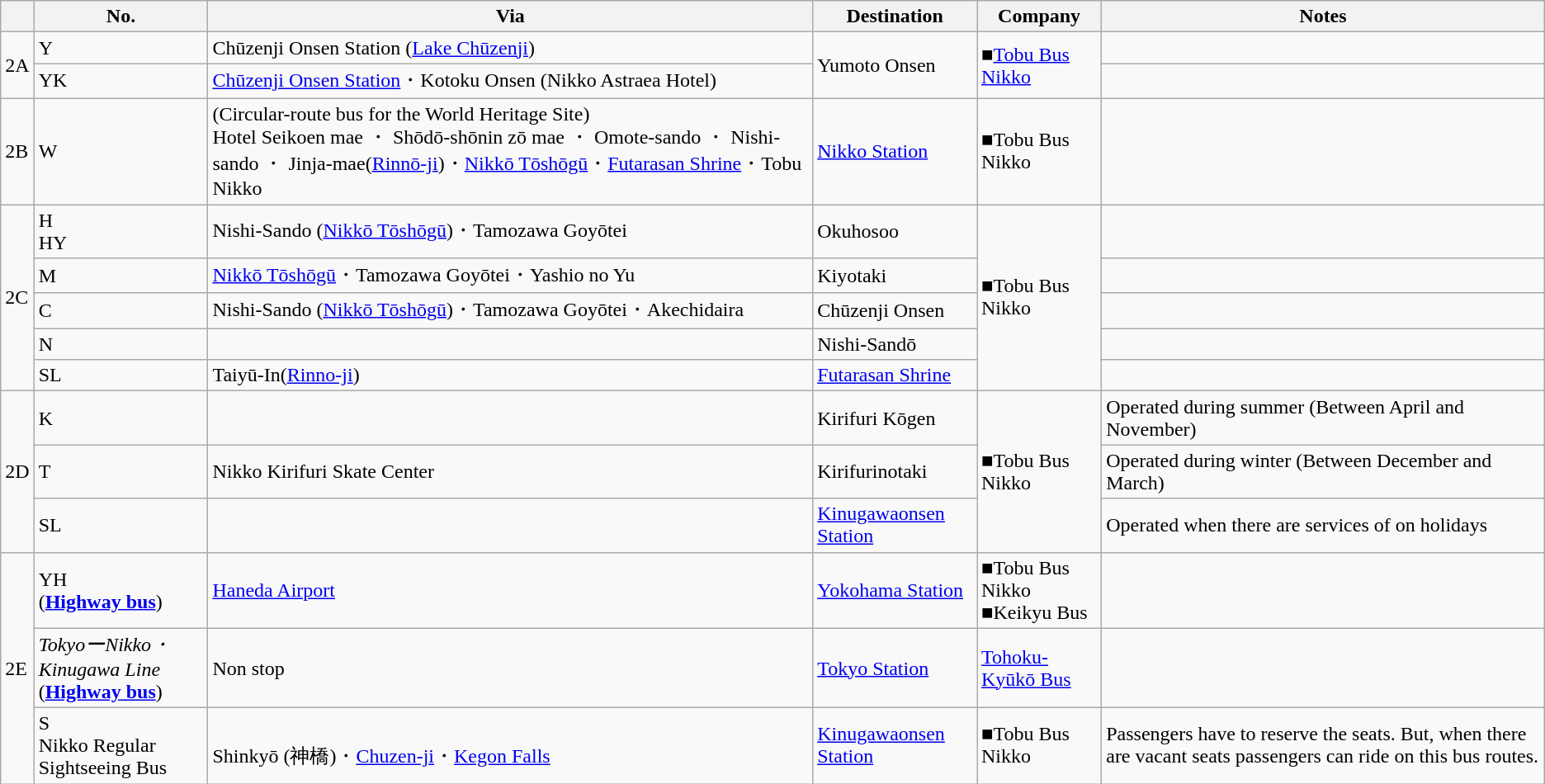<table class="wikitable">
<tr>
<th></th>
<th>No.</th>
<th>Via</th>
<th>Destination</th>
<th>Company</th>
<th>Notes</th>
</tr>
<tr>
<td rowspan="2">2A</td>
<td rowspan><span><span>Y</span></span></td>
<td rowspan="1">Chūzenji Onsen Station (<a href='#'>Lake Chūzenji</a>)</td>
<td rowspan="2">Yumoto Onsen</td>
<td rowspan="2"><span>■</span><a href='#'>Tobu Bus Nikko</a></td>
<td></td>
</tr>
<tr>
<td><span><span>YK</span></span></td>
<td><a href='#'>Chūzenji Onsen Station</a>・Kotoku Onsen (Nikko Astraea Hotel)</td>
<td></td>
</tr>
<tr>
<td>2B</td>
<td><span><span>W</span></span></td>
<td><span>(Circular-route bus for the World Heritage Site)</span><br>Hotel Seikoen mae ・ Shōdō-shōnin zō mae ・ Omote-sando ・ Nishi-sando ・ Jinja-mae(<a href='#'>Rinnō-ji</a>)・<a href='#'>Nikkō Tōshōgū</a>・<a href='#'>Futarasan Shrine</a>・Tobu Nikko</td>
<td><a href='#'>Nikko Station</a></td>
<td><span>■</span>Tobu Bus Nikko</td>
<td></td>
</tr>
<tr>
<td rowspan="5">2C</td>
<td><span><span>H</span></span><br><span><span>HY</span></span></td>
<td rowspan="1">Nishi-Sando (<a href='#'>Nikkō Tōshōgū</a>)・Tamozawa Goyōtei</td>
<td>Okuhosoo</td>
<td rowspan="5"><span>■</span>Tobu Bus Nikko</td>
<td></td>
</tr>
<tr>
<td><span><span>M</span></span></td>
<td><a href='#'>Nikkō Tōshōgū</a>・Tamozawa Goyōtei・Yashio no Yu</td>
<td>Kiyotaki</td>
<td></td>
</tr>
<tr>
<td><span><span>C</span></span></td>
<td>Nishi-Sando (<a href='#'>Nikkō Tōshōgū</a>)・Tamozawa Goyōtei・Akechidaira</td>
<td>Chūzenji Onsen</td>
<td></td>
</tr>
<tr>
<td><span><span>N</span></span></td>
<td></td>
<td>Nishi-Sandō</td>
<td></td>
</tr>
<tr>
<td><span><span>SL</span></span></td>
<td>Taiyū-In(<a href='#'>Rinno-ji</a>)</td>
<td><a href='#'>Futarasan Shrine</a></td>
<td></td>
</tr>
<tr>
<td rowspan="3">2D</td>
<td><span><span>K</span></span></td>
<td></td>
<td>Kirifuri Kōgen</td>
<td rowspan="3"><span>■</span>Tobu Bus Nikko</td>
<td rowspan="1">Operated during summer (Between April and November)</td>
</tr>
<tr>
<td><span><span>T</span></span></td>
<td>Nikko Kirifuri Skate Center</td>
<td>Kirifurinotaki</td>
<td>Operated during winter (Between December and March)</td>
</tr>
<tr>
<td><span><span>SL</span></span></td>
<td></td>
<td><a href='#'>Kinugawaonsen Station</a></td>
<td>Operated when there are services of  on holidays</td>
</tr>
<tr>
<td rowspan="3">2E</td>
<td><span><span>YH</span></span><br>(<strong><a href='#'>Highway bus</a></strong>)</td>
<td><a href='#'>Haneda Airport</a></td>
<td><a href='#'>Yokohama Station</a></td>
<td><span>■</span>Tobu Bus Nikko<br><span>■</span>Keikyu Bus</td>
<td></td>
</tr>
<tr>
<td><em>TokyoーNikko・Kinugawa Line</em><br>(<strong><a href='#'>Highway bus</a></strong>)</td>
<td>Non stop</td>
<td><a href='#'>Tokyo Station</a></td>
<td><a href='#'>Tohoku-Kyūkō Bus</a></td>
<td></td>
</tr>
<tr>
<td><span><span>S</span></span><br>Nikko Regular Sightseeing Bus</td>
<td><br>Shinkyō (神橋)・<a href='#'>Chuzen-ji</a>・<a href='#'>Kegon Falls</a></td>
<td><a href='#'>Kinugawaonsen Station</a></td>
<td><span>■</span>Tobu Bus Nikko</td>
<td>Passengers have to reserve the seats. But, when there are vacant seats passengers can ride on this bus routes.</td>
</tr>
</table>
